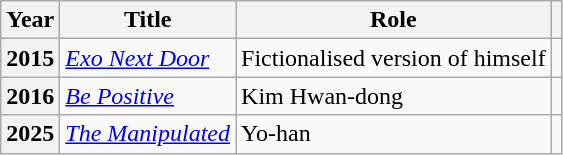<table class="wikitable plainrowheaders">
<tr>
<th scope="col">Year</th>
<th scope="col">Title</th>
<th scope="col">Role</th>
<th scope="col" class="unsortable"></th>
</tr>
<tr>
<th scope="row">2015</th>
<td><em><a href='#'>Exo Next Door</a></em></td>
<td>Fictionalised version of himself</td>
<td style="text-align:center"></td>
</tr>
<tr>
<th scope="row">2016</th>
<td><em><a href='#'>Be Positive</a></em></td>
<td>Kim Hwan-dong</td>
<td style="text-align:center"></td>
</tr>
<tr>
<th scope="row">2025</th>
<td><em><a href='#'>The Manipulated</a></em></td>
<td>Yo-han</td>
<td style="text-align:center"></td>
</tr>
</table>
